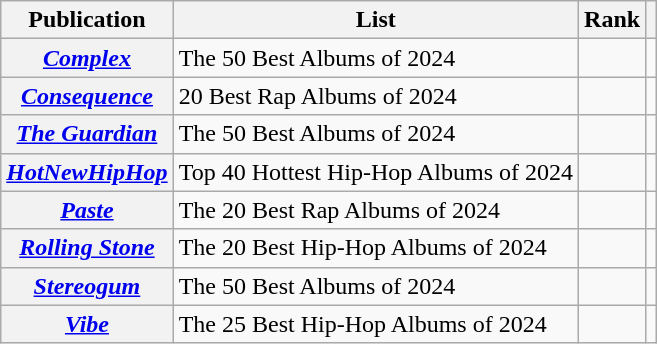<table class="wikitable sortable plainrowheaders">
<tr>
<th scope="col">Publication</th>
<th scope="col">List</th>
<th scope="col">Rank</th>
<th scope="col" class="unsortable"></th>
</tr>
<tr>
<th scope="row"><em><a href='#'>Complex</a></em></th>
<td>The 50 Best Albums of 2024</td>
<td></td>
<td></td>
</tr>
<tr>
<th scope="row"><em><a href='#'>Consequence</a></em></th>
<td>20 Best Rap Albums of 2024</td>
<td></td>
<td></td>
</tr>
<tr>
<th scope="row"><em><a href='#'>The Guardian</a></em></th>
<td>The 50 Best Albums of 2024</td>
<td></td>
<td></td>
</tr>
<tr>
<th scope="row"><em><a href='#'>HotNewHipHop</a></em></th>
<td>Top 40 Hottest Hip-Hop Albums of 2024</td>
<td></td>
<td></td>
</tr>
<tr>
<th scope="row"><em><a href='#'>Paste</a></em></th>
<td>The 20 Best Rap Albums of 2024</td>
<td></td>
<td></td>
</tr>
<tr>
<th scope="row"><em><a href='#'>Rolling Stone</a></em></th>
<td>The 20 Best Hip-Hop Albums of 2024</td>
<td></td>
<td></td>
</tr>
<tr>
<th scope="row"><em><a href='#'>Stereogum</a></em></th>
<td>The 50 Best Albums of 2024</td>
<td></td>
<td></td>
</tr>
<tr>
<th scope="row"><em><a href='#'>Vibe</a></em></th>
<td>The 25 Best Hip-Hop Albums of 2024</td>
<td></td>
<td></td>
</tr>
</table>
